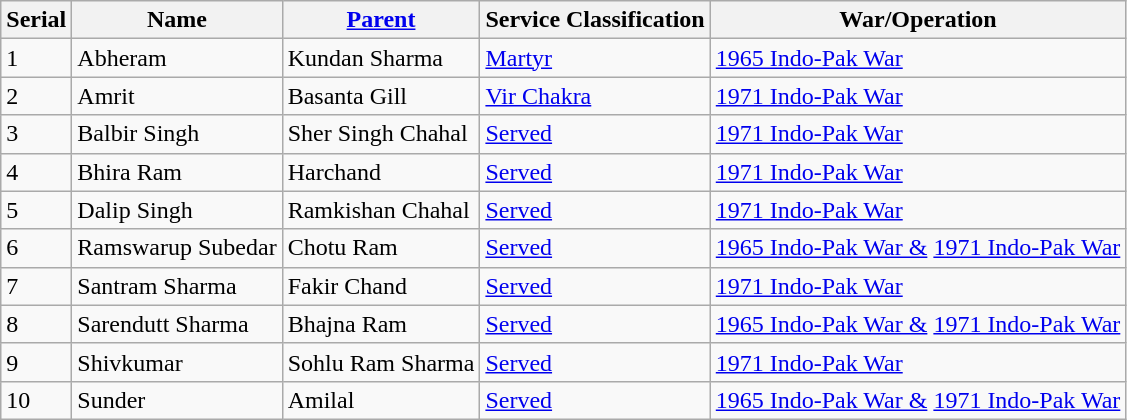<table class="wikitable">
<tr>
<th>Serial</th>
<th>Name</th>
<th><a href='#'>Parent</a></th>
<th>Service Classification</th>
<th>War/Operation</th>
</tr>
<tr>
<td>1</td>
<td>Abheram</td>
<td>Kundan Sharma</td>
<td><a href='#'>Martyr</a></td>
<td><a href='#'>1965 Indo-Pak War</a></td>
</tr>
<tr>
<td>2</td>
<td>Amrit</td>
<td>Basanta Gill</td>
<td><a href='#'>Vir Chakra</a></td>
<td><a href='#'>1971 Indo-Pak War</a></td>
</tr>
<tr>
<td>3</td>
<td>Balbir Singh</td>
<td>Sher Singh Chahal</td>
<td><a href='#'>Served</a></td>
<td><a href='#'>1971 Indo-Pak War</a></td>
</tr>
<tr>
<td>4</td>
<td>Bhira Ram</td>
<td>Harchand</td>
<td><a href='#'>Served</a></td>
<td><a href='#'>1971 Indo-Pak War</a></td>
</tr>
<tr>
<td>5</td>
<td>Dalip Singh</td>
<td>Ramkishan Chahal</td>
<td><a href='#'>Served</a></td>
<td><a href='#'>1971 Indo-Pak War</a></td>
</tr>
<tr>
<td>6</td>
<td>Ramswarup Subedar</td>
<td>Chotu Ram</td>
<td><a href='#'>Served</a></td>
<td><a href='#'>1965 Indo-Pak War &</a> <a href='#'>1971 Indo-Pak War</a></td>
</tr>
<tr>
<td>7</td>
<td>Santram Sharma</td>
<td>Fakir Chand</td>
<td><a href='#'>Served</a></td>
<td><a href='#'>1971 Indo-Pak War</a></td>
</tr>
<tr>
<td>8</td>
<td>Sarendutt Sharma</td>
<td>Bhajna Ram</td>
<td><a href='#'>Served</a></td>
<td><a href='#'>1965 Indo-Pak War &</a> <a href='#'>1971 Indo-Pak War</a></td>
</tr>
<tr>
<td>9</td>
<td>Shivkumar</td>
<td>Sohlu Ram Sharma</td>
<td><a href='#'>Served</a></td>
<td><a href='#'>1971 Indo-Pak War</a></td>
</tr>
<tr>
<td>10</td>
<td>Sunder</td>
<td>Amilal</td>
<td><a href='#'>Served</a></td>
<td><a href='#'>1965 Indo-Pak War &</a> <a href='#'>1971 Indo-Pak War</a></td>
</tr>
</table>
